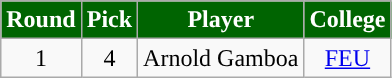<table class="wikitable sortable sortable">
<tr>
<th style="background:#006401; color:#FFFFFF; ">Round</th>
<th style="background:#006401; color:#FFFFFF; ">Pick</th>
<th style="background:#006401; color:#FFFFFF; ">Player</th>
<th style="background:#006401; color:#FFFFFF; ">College</th>
</tr>
<tr style="text-align: center">
<td align="center">1</td>
<td align="center">4</td>
<td>Arnold Gamboa</td>
<td><a href='#'>FEU</a></td>
</tr>
</table>
